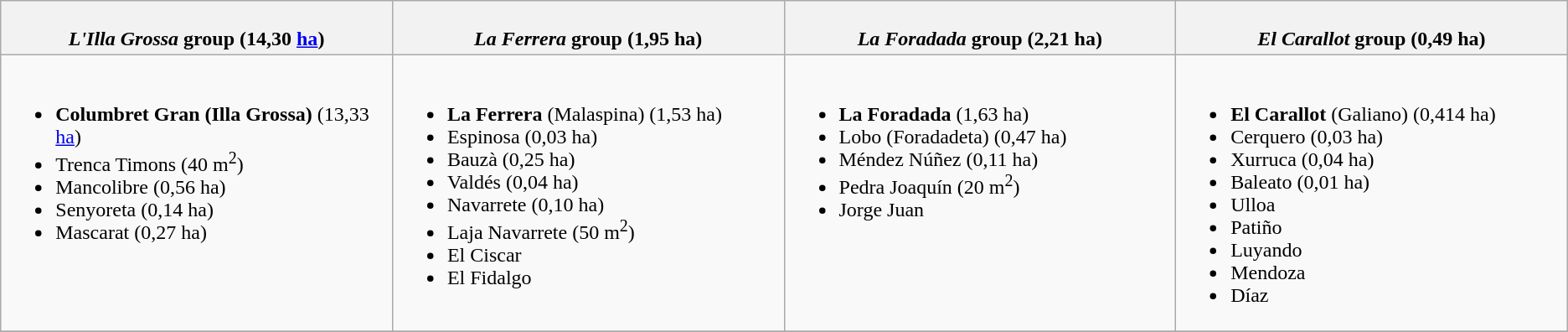<table class=wikitable>
<tr>
<th><br><em>L'Illa Grossa</em> group (14,30 <a href='#'>ha</a>)<br></th>
<th><br><em>La Ferrera</em> group (1,95 ha)<br></th>
<th><br><em>La Foradada</em> group (2,21 ha)<br></th>
<th><br><em>El Carallot</em> group (0,49 ha)<br></th>
</tr>
<tr>
<td width=20% valign=top><br><ul><li><strong>Columbret Gran (Illa Grossa)</strong> (13,33 <a href='#'>ha</a>)</li><li>Trenca Timons (40 m<sup>2</sup>)</li><li>Mancolibre (0,56 ha)</li><li>Senyoreta (0,14 ha)</li><li>Mascarat (0,27 ha)</li></ul></td>
<td width=20% valign=top><br><ul><li><strong>La Ferrera</strong> (Malaspina) (1,53 ha)</li><li>Espinosa (0,03 ha)</li><li>Bauzà (0,25 ha)</li><li>Valdés (0,04 ha)</li><li>Navarrete (0,10 ha)</li><li>Laja Navarrete (50 m<sup>2</sup>)</li><li><span>El Ciscar</span></li><li><span>El Fidalgo</span></li></ul></td>
<td width=20% valign=top><br><ul><li><strong>La Foradada</strong> (1,63 ha)</li><li>Lobo (Foradadeta) (0,47 ha)</li><li>Méndez Núñez (0,11 ha)</li><li>Pedra Joaquín (20 m<sup>2</sup>)</li><li><span>Jorge Juan</span></li></ul></td>
<td width=20% valign=top><br><ul><li><strong>El Carallot</strong> (Galiano) (0,414 ha)</li><li>Cerquero (0,03 ha)</li><li>Xurruca (0,04 ha)</li><li>Baleato (0,01 ha)</li><li><span>Ulloa</span></li><li><span>Patiño</span></li><li><span>Luyando</span></li><li><span>Mendoza</span></li><li><span>Díaz</span></li></ul></td>
</tr>
<tr>
</tr>
</table>
